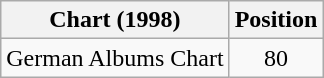<table class="wikitable sortable plainrowheaders" style="text-align:center;">
<tr>
<th scope="column">Chart (1998)</th>
<th scope="column">Position</th>
</tr>
<tr>
<td align="left">German Albums Chart</td>
<td align="center">80</td>
</tr>
</table>
